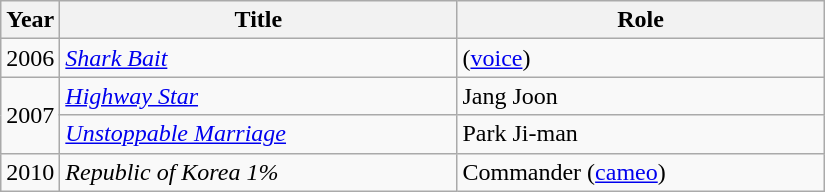<table class="wikitable" style="width:550px">
<tr>
<th width=10>Year</th>
<th>Title</th>
<th>Role</th>
</tr>
<tr>
<td>2006</td>
<td><em><a href='#'>Shark Bait</a></em></td>
<td>(<a href='#'>voice</a>)</td>
</tr>
<tr>
<td rowspan=2>2007</td>
<td><em><a href='#'>Highway Star</a></em></td>
<td>Jang Joon</td>
</tr>
<tr>
<td><em><a href='#'>Unstoppable Marriage</a></em></td>
<td>Park Ji-man</td>
</tr>
<tr>
<td>2010</td>
<td><em>Republic of Korea 1%</em> </td>
<td>Commander (<a href='#'>cameo</a>)</td>
</tr>
</table>
